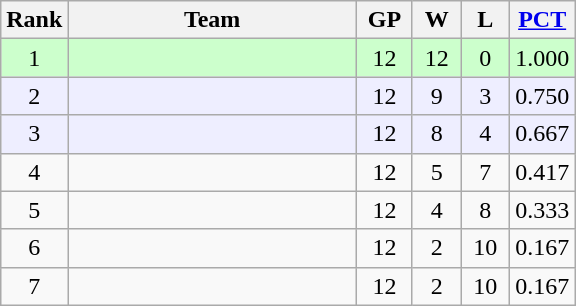<table class="wikitable" style="text-align:center">
<tr>
<th>Rank</th>
<th style="width:185px;">Team</th>
<th width=30px>GP</th>
<th width=25px>W</th>
<th width=25px>L</th>
<th width=35px><a href='#'>PCT</a></th>
</tr>
<tr style="background:#ccffcc;">
<td>1</td>
<td style="text-align:left;"></td>
<td>12</td>
<td>12</td>
<td>0</td>
<td>1.000</td>
</tr>
<tr style="background:#eeeeff;">
<td>2</td>
<td style="text-align:left;"></td>
<td>12</td>
<td>9</td>
<td>3</td>
<td>0.750</td>
</tr>
<tr style="background:#eeeeff;">
<td>3</td>
<td style="text-align:left;"></td>
<td>12</td>
<td>8</td>
<td>4</td>
<td>0.667</td>
</tr>
<tr>
<td>4</td>
<td style="text-align:left;"></td>
<td>12</td>
<td>5</td>
<td>7</td>
<td>0.417</td>
</tr>
<tr>
<td>5</td>
<td style="text-align:left;"></td>
<td>12</td>
<td>4</td>
<td>8</td>
<td>0.333</td>
</tr>
<tr>
<td>6</td>
<td style="text-align:left;"></td>
<td>12</td>
<td>2</td>
<td>10</td>
<td>0.167</td>
</tr>
<tr>
<td>7</td>
<td style="text-align:left;"></td>
<td>12</td>
<td>2</td>
<td>10</td>
<td>0.167</td>
</tr>
</table>
